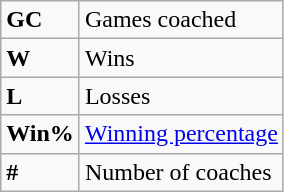<table class="wikitable">
<tr>
<td><strong>GC</strong></td>
<td>Games coached</td>
</tr>
<tr>
<td><strong>W</strong></td>
<td>Wins</td>
</tr>
<tr>
<td><strong>L</strong></td>
<td>Losses</td>
</tr>
<tr>
<td><strong>Win%</strong></td>
<td><a href='#'>Winning percentage</a></td>
</tr>
<tr>
<td><strong>#</strong></td>
<td>Number of coaches</td>
</tr>
</table>
